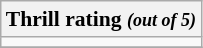<table class="wikitable" border=1 style="font-size: 90%">
<tr>
<th>Thrill rating <small><em>(out of 5)</em></small></th>
</tr>
<tr>
<td>      </td>
</tr>
<tr>
</tr>
</table>
